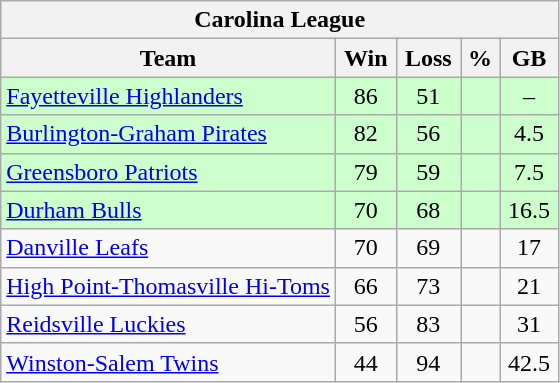<table class="wikitable">
<tr>
<th colspan="5">Carolina League</th>
</tr>
<tr>
<th width="60%">Team</th>
<th>Win</th>
<th>Loss</th>
<th>%</th>
<th>GB</th>
</tr>
<tr align=center bgcolor=ccffcc>
<td align=left><a href='#'>Fayetteville Highlanders</a></td>
<td>86</td>
<td>51</td>
<td></td>
<td>–</td>
</tr>
<tr align=center bgcolor=ccffcc>
<td align=left><a href='#'>Burlington-Graham Pirates</a></td>
<td>82</td>
<td>56</td>
<td></td>
<td>4.5</td>
</tr>
<tr align=center bgcolor=ccffcc>
<td align=left><a href='#'>Greensboro Patriots</a></td>
<td>79</td>
<td>59</td>
<td></td>
<td>7.5</td>
</tr>
<tr align=center bgcolor=ccffcc>
<td align=left><a href='#'>Durham Bulls</a></td>
<td>70</td>
<td>68</td>
<td></td>
<td>16.5</td>
</tr>
<tr align=center>
<td align=left><a href='#'>Danville Leafs</a></td>
<td>70</td>
<td>69</td>
<td></td>
<td>17</td>
</tr>
<tr align=center>
<td align=left><a href='#'>High Point-Thomasville Hi-Toms</a></td>
<td>66</td>
<td>73</td>
<td></td>
<td>21</td>
</tr>
<tr align=center>
<td align=left><a href='#'>Reidsville Luckies</a></td>
<td>56</td>
<td>83</td>
<td></td>
<td>31</td>
</tr>
<tr align=center>
<td align=left><a href='#'>Winston-Salem Twins</a></td>
<td>44</td>
<td>94</td>
<td></td>
<td>42.5</td>
</tr>
</table>
